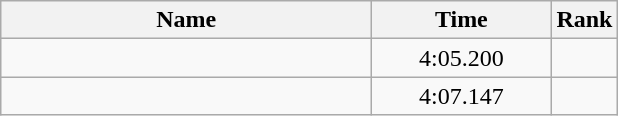<table class="wikitable" style="text-align:center;">
<tr>
<th style="width:15em">Name</th>
<th style="width:7em">Time</th>
<th>Rank</th>
</tr>
<tr>
<td align="left"></td>
<td>4:05.200</td>
<td></td>
</tr>
<tr>
<td align="left"></td>
<td>4:07.147</td>
<td></td>
</tr>
</table>
